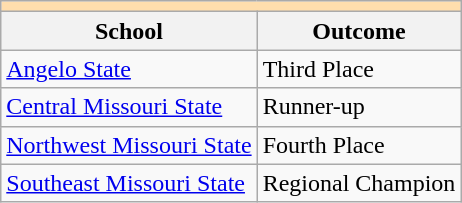<table class="wikitable" style="float:left; margin-right:1em;">
<tr>
<th colspan="3" style="background:#ffdead;"></th>
</tr>
<tr>
<th>School</th>
<th>Outcome</th>
</tr>
<tr>
<td><a href='#'>Angelo State</a></td>
<td>Third Place</td>
</tr>
<tr>
<td><a href='#'>Central Missouri State</a></td>
<td>Runner-up</td>
</tr>
<tr>
<td><a href='#'>Northwest Missouri State</a></td>
<td>Fourth Place</td>
</tr>
<tr>
<td><a href='#'>Southeast Missouri State</a></td>
<td>Regional Champion</td>
</tr>
</table>
